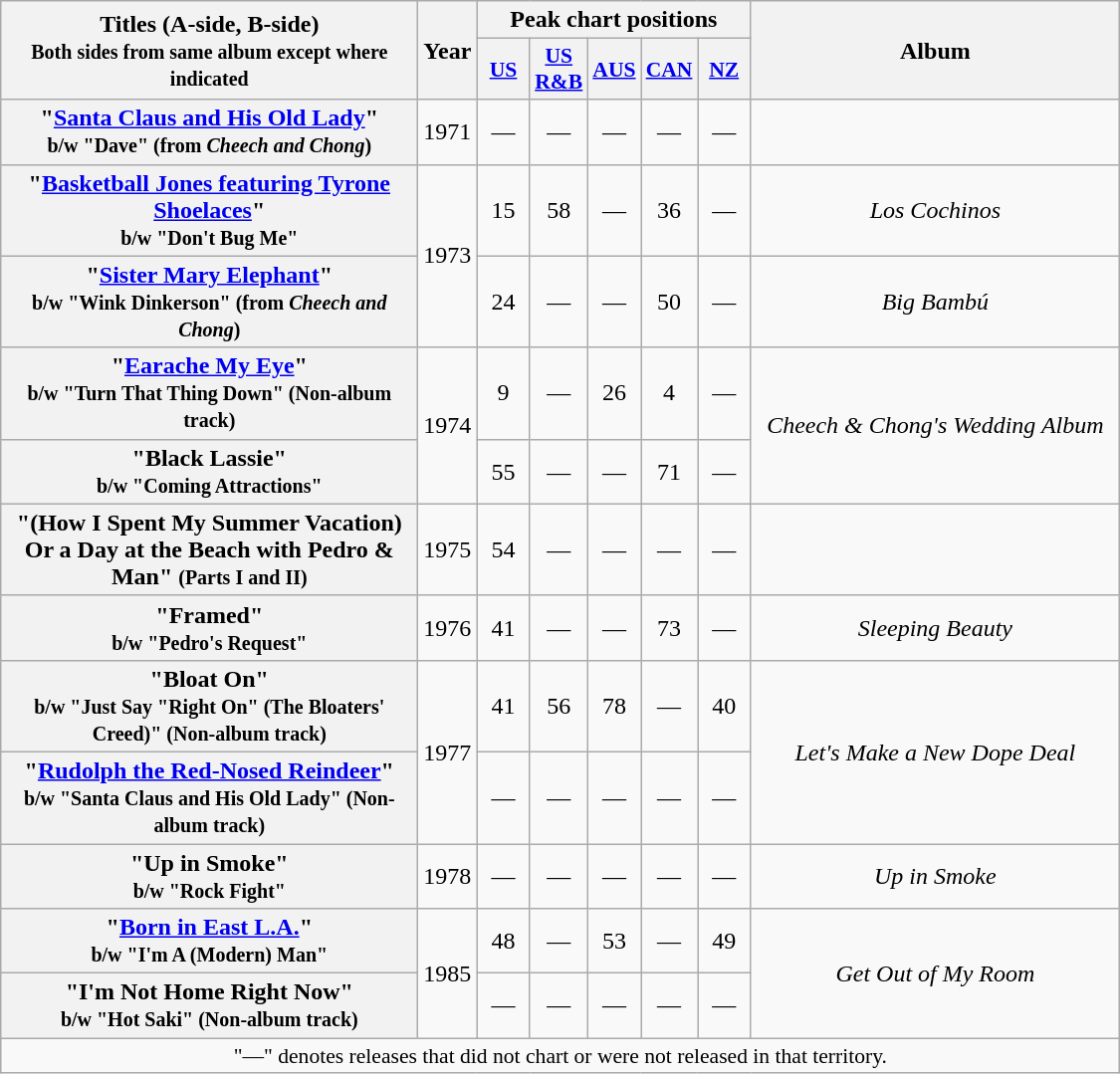<table class="wikitable plainrowheaders" style="text-align:center;">
<tr>
<th rowspan="2" scope="col" style="width:17em;">Titles (A-side, B-side)<br><small>Both sides from same album except where indicated</small></th>
<th rowspan="2" scope="col" style="width:2em;">Year</th>
<th colspan="5">Peak chart positions</th>
<th rowspan="2" style="width:15em;">Album</th>
</tr>
<tr>
<th scope="col" style="width:2em;font-size:90%;"><a href='#'>US</a><br></th>
<th scope="col" style="width:2em;font-size:90%;"><a href='#'>US R&B</a><br></th>
<th scope="col" style="width:2em;font-size:90%;"><a href='#'>AUS</a><br></th>
<th scope="col" style="width:2em;font-size:90%;"><a href='#'>CAN</a><br></th>
<th scope="col" style="width:2em;font-size:90%;"><a href='#'>NZ</a><br></th>
</tr>
<tr>
<th scope="row">"<a href='#'>Santa Claus and His Old Lady</a>"<br><small>b/w "Dave" (from <em>Cheech and Chong</em>)</small></th>
<td>1971</td>
<td>—</td>
<td>—</td>
<td>—</td>
<td>—</td>
<td>—</td>
<td></td>
</tr>
<tr>
<th scope="row">"<a href='#'>Basketball Jones featuring Tyrone Shoelaces</a>"<br><small>b/w "Don't Bug Me"</small></th>
<td rowspan="2">1973</td>
<td>15</td>
<td>58</td>
<td>—</td>
<td>36</td>
<td>—</td>
<td><em>Los Cochinos</em></td>
</tr>
<tr>
<th scope="row">"<a href='#'>Sister Mary Elephant</a>"<br><small>b/w "Wink Dinkerson" (from <em>Cheech and Chong</em>)</small></th>
<td>24</td>
<td>—</td>
<td>—</td>
<td>50</td>
<td>—</td>
<td><em>Big Bambú</em></td>
</tr>
<tr>
<th scope="row">"<a href='#'>Earache My Eye</a>"<br><small>b/w "Turn That Thing Down" (Non-album track)</small></th>
<td rowspan="2">1974</td>
<td>9</td>
<td>—</td>
<td>26</td>
<td>4</td>
<td>—</td>
<td rowspan="2"><em>Cheech & Chong's Wedding Album</em></td>
</tr>
<tr>
<th scope="row">"Black Lassie"<br><small>b/w "Coming Attractions"</small></th>
<td>55</td>
<td>—</td>
<td>—</td>
<td>71</td>
<td>—</td>
</tr>
<tr>
<th scope="row">"(How I Spent My Summer Vacation) Or a Day at the Beach with Pedro & Man" <small>(Parts I and II)</small></th>
<td>1975</td>
<td>54</td>
<td>—</td>
<td>—</td>
<td>—</td>
<td>—</td>
<td></td>
</tr>
<tr>
<th scope="row">"Framed"<br><small>b/w "Pedro's Request"</small></th>
<td>1976</td>
<td>41</td>
<td>—</td>
<td>—</td>
<td>73</td>
<td>—</td>
<td><em>Sleeping Beauty</em></td>
</tr>
<tr>
<th scope="row">"Bloat On"<br><small>b/w "Just Say "Right On" (The Bloaters' Creed)" (Non-album track)</small></th>
<td rowspan="2">1977</td>
<td>41</td>
<td>56</td>
<td>78</td>
<td>—</td>
<td>40</td>
<td rowspan="2"><em>Let's Make a New Dope Deal</em></td>
</tr>
<tr>
<th scope="row">"<a href='#'>Rudolph the Red-Nosed Reindeer</a>"<br><small>b/w "Santa Claus and His Old Lady" (Non-album track)</small></th>
<td>—</td>
<td>—</td>
<td>—</td>
<td>—</td>
<td>—</td>
</tr>
<tr>
<th scope="row">"Up in Smoke"<br><small>b/w "Rock Fight"</small></th>
<td>1978</td>
<td>—</td>
<td>—</td>
<td>—</td>
<td>—</td>
<td>—</td>
<td><em>Up in Smoke</em></td>
</tr>
<tr>
<th scope="row">"<a href='#'>Born in East L.A.</a>"<br><small>b/w "I'm A (Modern) Man"</small></th>
<td rowspan="2">1985</td>
<td>48</td>
<td>—</td>
<td>53</td>
<td>—</td>
<td>49</td>
<td rowspan="2"><em>Get Out of My Room</em></td>
</tr>
<tr>
<th scope="row">"I'm Not Home Right Now"<br><small>b/w "Hot Saki" (Non-album track)</small></th>
<td>—</td>
<td>—</td>
<td>—</td>
<td>—</td>
<td>—</td>
</tr>
<tr>
<td colspan="8" style="font-size:90%">"—" denotes releases that did not chart or were not released in that territory.</td>
</tr>
</table>
